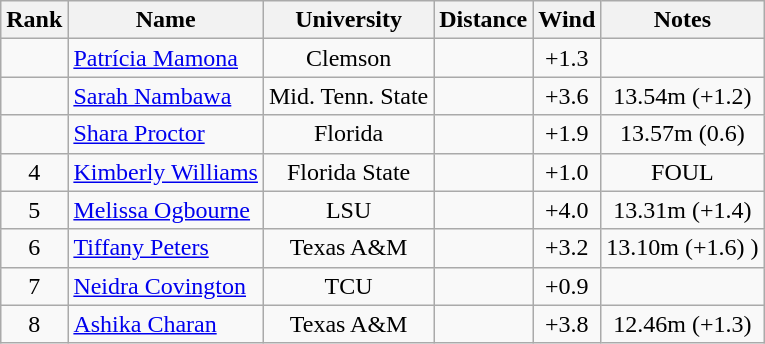<table class="wikitable sortable" style="text-align:center">
<tr>
<th>Rank</th>
<th>Name</th>
<th>University</th>
<th>Distance</th>
<th>Wind</th>
<th>Notes</th>
</tr>
<tr>
<td></td>
<td align=left><a href='#'>Patrícia Mamona</a> </td>
<td>Clemson</td>
<td></td>
<td>+1.3</td>
<td></td>
</tr>
<tr>
<td></td>
<td align=left><a href='#'>Sarah Nambawa</a> </td>
<td>Mid. Tenn. State</td>
<td></td>
<td>+3.6</td>
<td>13.54m (+1.2)</td>
</tr>
<tr>
<td></td>
<td align=left><a href='#'>Shara Proctor</a> </td>
<td>Florida</td>
<td></td>
<td>+1.9</td>
<td>13.57m (0.6)</td>
</tr>
<tr>
<td>4</td>
<td align=left><a href='#'>Kimberly Williams</a> </td>
<td>Florida State</td>
<td></td>
<td>+1.0</td>
<td>FOUL</td>
</tr>
<tr>
<td>5</td>
<td align=left><a href='#'>Melissa Ogbourne</a></td>
<td>LSU</td>
<td></td>
<td>+4.0</td>
<td>13.31m (+1.4)</td>
</tr>
<tr>
<td>6</td>
<td align=left><a href='#'>Tiffany Peters</a></td>
<td>Texas A&M</td>
<td></td>
<td>+3.2</td>
<td>13.10m (+1.6) )</td>
</tr>
<tr>
<td>7</td>
<td align=left><a href='#'>Neidra Covington</a></td>
<td>TCU</td>
<td></td>
<td>+0.9</td>
<td></td>
</tr>
<tr>
<td>8</td>
<td align=left><a href='#'>Ashika Charan</a></td>
<td>Texas A&M</td>
<td></td>
<td>+3.8</td>
<td>12.46m (+1.3)</td>
</tr>
</table>
